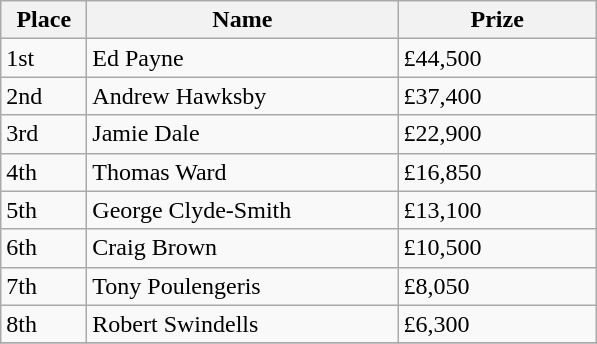<table class="wikitable">
<tr>
<th width="50">Place</th>
<th width="200">Name</th>
<th width="125">Prize</th>
</tr>
<tr>
<td>1st</td>
<td> Ed Payne</td>
<td>£44,500</td>
</tr>
<tr>
<td>2nd</td>
<td> Andrew Hawksby</td>
<td>£37,400</td>
</tr>
<tr>
<td>3rd</td>
<td> Jamie Dale</td>
<td>£22,900</td>
</tr>
<tr>
<td>4th</td>
<td> Thomas Ward</td>
<td>£16,850</td>
</tr>
<tr>
<td>5th</td>
<td> George Clyde-Smith</td>
<td>£13,100</td>
</tr>
<tr>
<td>6th</td>
<td> Craig Brown</td>
<td>£10,500</td>
</tr>
<tr>
<td>7th</td>
<td> Tony Poulengeris</td>
<td>£8,050</td>
</tr>
<tr>
<td>8th</td>
<td> Robert Swindells</td>
<td>£6,300</td>
</tr>
<tr>
</tr>
</table>
